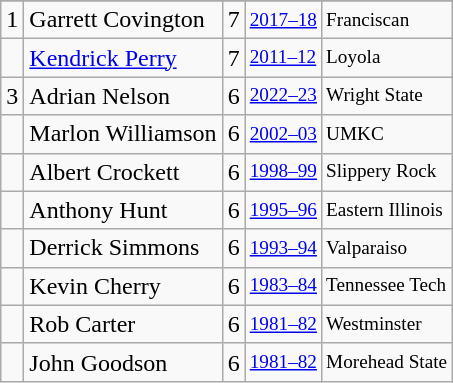<table class="wikitable">
<tr>
</tr>
<tr>
<td>1</td>
<td>Garrett Covington</td>
<td>7</td>
<td style="font-size:80%;"><a href='#'>2017–18</a></td>
<td style="font-size:80%;">Franciscan</td>
</tr>
<tr>
<td></td>
<td><a href='#'>Kendrick Perry</a></td>
<td>7</td>
<td style="font-size:80%;"><a href='#'>2011–12</a></td>
<td style="font-size:80%;">Loyola</td>
</tr>
<tr>
<td>3</td>
<td>Adrian Nelson</td>
<td>6</td>
<td style="font-size:80%;"><a href='#'>2022–23</a></td>
<td style="font-size:80%;">Wright State</td>
</tr>
<tr>
<td></td>
<td>Marlon Williamson</td>
<td>6</td>
<td style="font-size:80%;"><a href='#'>2002–03</a></td>
<td style="font-size:80%;">UMKC</td>
</tr>
<tr>
<td></td>
<td>Albert Crockett</td>
<td>6</td>
<td style="font-size:80%;"><a href='#'>1998–99</a></td>
<td style="font-size:80%;">Slippery Rock</td>
</tr>
<tr>
<td></td>
<td>Anthony Hunt</td>
<td>6</td>
<td style="font-size:80%;"><a href='#'>1995–96</a></td>
<td style="font-size:80%;">Eastern Illinois</td>
</tr>
<tr>
<td></td>
<td>Derrick Simmons</td>
<td>6</td>
<td style="font-size:80%;"><a href='#'>1993–94</a></td>
<td style="font-size:80%;">Valparaiso</td>
</tr>
<tr>
<td></td>
<td>Kevin Cherry</td>
<td>6</td>
<td style="font-size:80%;"><a href='#'>1983–84</a></td>
<td style="font-size:80%;">Tennessee Tech</td>
</tr>
<tr>
<td></td>
<td>Rob Carter</td>
<td>6</td>
<td style="font-size:80%;"><a href='#'>1981–82</a></td>
<td style="font-size:80%;">Westminster</td>
</tr>
<tr>
<td></td>
<td>John Goodson</td>
<td>6</td>
<td style="font-size:80%;"><a href='#'>1981–82</a></td>
<td style="font-size:80%;">Morehead State</td>
</tr>
</table>
